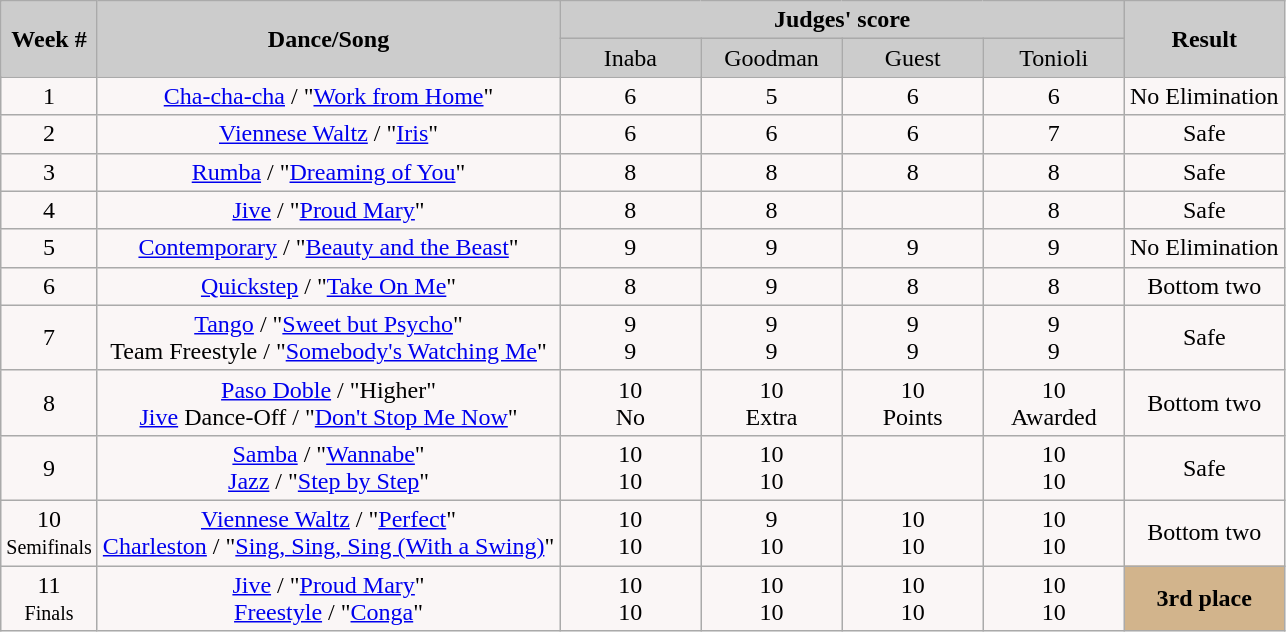<table class="wikitable" style="float:left;">
<tr style="text-align:Center; background:#ccc;">
<td rowspan="2"><strong>Week #</strong></td>
<td rowspan="2"><strong>Dance/Song</strong></td>
<td colspan="4"><strong>Judges' score</strong></td>
<td rowspan="2"><strong>Result</strong></td>
</tr>
<tr style="text-align:center; background:#ccc;">
<td style="width:11%; ">Inaba</td>
<td style="width:11%; ">Goodman</td>
<td style="width:11%; ">Guest</td>
<td style="width:11%; ">Tonioli</td>
</tr>
<tr style="text-align:center; background:#faf6f6;">
<td>1</td>
<td><a href='#'>Cha-cha-cha</a> / "<a href='#'>Work from Home</a>"</td>
<td>6</td>
<td>5</td>
<td>6</td>
<td>6</td>
<td>No Elimination</td>
</tr>
<tr style="text-align:center; background:#faf6f6;">
<td>2</td>
<td><a href='#'>Viennese Waltz</a> / "<a href='#'>Iris</a>"</td>
<td>6</td>
<td>6</td>
<td>6</td>
<td>7</td>
<td>Safe</td>
</tr>
<tr style="text-align:center; background:#faf6f6;">
<td>3</td>
<td><a href='#'>Rumba</a> / "<a href='#'>Dreaming of You</a>"</td>
<td>8</td>
<td>8</td>
<td>8</td>
<td>8</td>
<td>Safe</td>
</tr>
<tr style="text-align:center; background:#faf6f6;">
<td>4</td>
<td><a href='#'>Jive</a> / "<a href='#'>Proud Mary</a>"</td>
<td>8</td>
<td>8</td>
<td></td>
<td>8</td>
<td>Safe</td>
</tr>
<tr style="text-align:center; background:#faf6f6;">
<td>5</td>
<td><a href='#'>Contemporary</a> / "<a href='#'>Beauty and the Beast</a>"</td>
<td>9</td>
<td>9</td>
<td>9</td>
<td>9</td>
<td>No Elimination</td>
</tr>
<tr style="text-align:center; background:#faf6f6;">
<td>6</td>
<td><a href='#'>Quickstep</a> / "<a href='#'>Take On Me</a>"</td>
<td>8</td>
<td>9</td>
<td>8</td>
<td>8</td>
<td>Bottom two</td>
</tr>
<tr style="text-align:center; background:#faf6f6;">
<td>7</td>
<td><a href='#'>Tango</a> / "<a href='#'>Sweet but Psycho</a>"<br>Team Freestyle / "<a href='#'>Somebody's Watching Me</a>"</td>
<td>9<br>9</td>
<td>9<br>9</td>
<td>9<br>9</td>
<td>9<br>9</td>
<td>Safe</td>
</tr>
<tr style="text-align:center; background:#faf6f6;">
<td>8</td>
<td><a href='#'>Paso Doble</a> / "Higher"<br><a href='#'>Jive</a> Dance-Off / "<a href='#'>Don't Stop Me Now</a>"</td>
<td>10<br>No</td>
<td>10<br>Extra</td>
<td>10<br>Points</td>
<td>10<br>Awarded</td>
<td>Bottom two</td>
</tr>
<tr style="text-align:center; background:#faf6f6;">
<td>9</td>
<td><a href='#'>Samba</a> / "<a href='#'>Wannabe</a>"<br><a href='#'>Jazz</a> / "<a href='#'>Step by Step</a>"</td>
<td>10<br>10</td>
<td>10<br>10</td>
<td><br></td>
<td>10<br>10</td>
<td>Safe</td>
</tr>
<tr style="text-align:center; background:#faf6f6;">
<td>10<br><small>Semifinals</small></td>
<td><a href='#'>Viennese Waltz</a> / "<a href='#'>Perfect</a>"<br><a href='#'>Charleston</a> / "<a href='#'>Sing, Sing, Sing (With a Swing)</a>"</td>
<td>10<br>10</td>
<td>9<br>10</td>
<td>10<br>10</td>
<td>10<br>10</td>
<td>Bottom two</td>
</tr>
<tr style="text-align:center; background:#faf6f6;">
<td>11<br><small>Finals</small></td>
<td><a href='#'>Jive</a> / "<a href='#'>Proud Mary</a>"<br><a href='#'>Freestyle</a> / "<a href='#'>Conga</a>"</td>
<td>10<br>10</td>
<td>10<br>10</td>
<td>10<br>10</td>
<td>10<br>10</td>
<th style="background:tan;">3rd place</th>
</tr>
</table>
